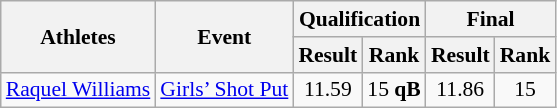<table class="wikitable" border="1" style="font-size:90%">
<tr>
<th rowspan=2>Athletes</th>
<th rowspan=2>Event</th>
<th colspan=2>Qualification</th>
<th colspan=2>Final</th>
</tr>
<tr>
<th>Result</th>
<th>Rank</th>
<th>Result</th>
<th>Rank</th>
</tr>
<tr>
<td><a href='#'>Raquel Williams</a></td>
<td><a href='#'>Girls’ Shot Put</a></td>
<td align=center>11.59</td>
<td align=center>15 <strong>qB</strong></td>
<td align=center>11.86</td>
<td align=center>15</td>
</tr>
</table>
